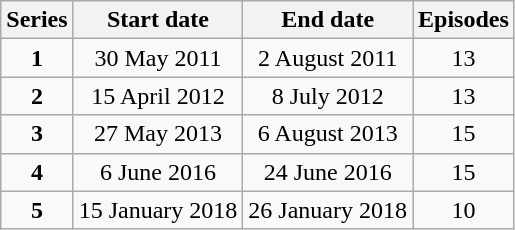<table class="wikitable" style="text-align: center;">
<tr>
<th>Series</th>
<th>Start date</th>
<th>End date</th>
<th>Episodes</th>
</tr>
<tr>
<td><strong>1</strong></td>
<td>30 May 2011</td>
<td>2 August 2011</td>
<td>13</td>
</tr>
<tr>
<td><strong>2</strong></td>
<td>15 April 2012</td>
<td>8 July 2012</td>
<td>13</td>
</tr>
<tr>
<td><strong>3</strong></td>
<td>27 May 2013</td>
<td>6 August 2013</td>
<td>15</td>
</tr>
<tr>
<td><strong>4</strong></td>
<td>6 June 2016</td>
<td>24 June 2016</td>
<td>15</td>
</tr>
<tr>
<td><strong>5</strong></td>
<td>15 January 2018</td>
<td>26 January 2018</td>
<td>10</td>
</tr>
</table>
